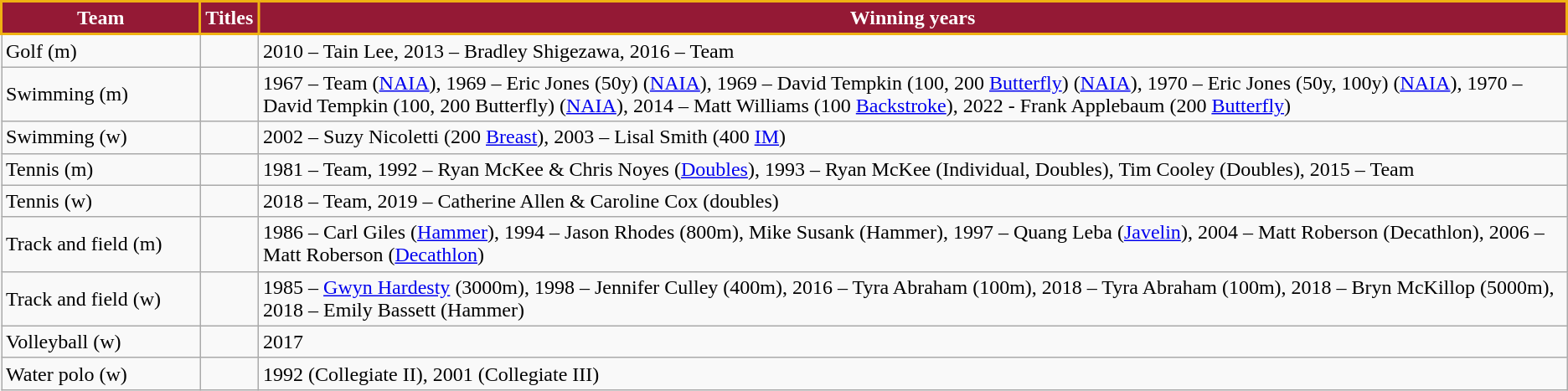<table class="wikitable sortable"; style= "text-align: ">
<tr>
<th width= 150px style = "background:#941935; color: white; border:2px solid #EFB112">Team</th>
<th width= px style = "background:#941935; color: white; border:2px solid #EFB112">Titles</th>
<th width= px style = "background:#941935; color: white; border:2px solid #EFB112">Winning years</th>
</tr>
<tr>
<td>Golf (m)</td>
<td></td>
<td>2010 – Tain Lee, 2013 – Bradley Shigezawa, 2016 – Team</td>
</tr>
<tr>
<td>Swimming (m)</td>
<td></td>
<td>1967 – Team (<a href='#'>NAIA</a>), 1969 – Eric Jones (50y) (<a href='#'>NAIA</a>), 1969 – David Tempkin (100, 200 <a href='#'>Butterfly</a>) (<a href='#'>NAIA</a>), 1970 – Eric Jones (50y, 100y) (<a href='#'>NAIA</a>), 1970 – David Tempkin (100, 200 Butterfly) (<a href='#'>NAIA</a>), 2014 – Matt Williams (100 <a href='#'>Backstroke</a>), 2022 - Frank Applebaum (200 <a href='#'>Butterfly</a>)</td>
</tr>
<tr>
<td>Swimming (w)</td>
<td></td>
<td>2002 – Suzy Nicoletti (200 <a href='#'>Breast</a>), 2003 – Lisal Smith (400 <a href='#'>IM</a>)</td>
</tr>
<tr>
<td>Tennis (m)</td>
<td></td>
<td>1981 – Team, 1992 – Ryan McKee & Chris Noyes (<a href='#'>Doubles</a>), 1993 – Ryan McKee (Individual, Doubles), Tim Cooley (Doubles), 2015 – Team</td>
</tr>
<tr>
<td>Tennis (w)</td>
<td></td>
<td>2018 – Team, 2019 – Catherine Allen & Caroline Cox (doubles)</td>
</tr>
<tr>
<td>Track and field (m)</td>
<td></td>
<td>1986 – Carl Giles (<a href='#'>Hammer</a>), 1994 – Jason Rhodes (800m), Mike Susank (Hammer), 1997 – Quang Leba (<a href='#'>Javelin</a>), 2004 – Matt Roberson (Decathlon), 2006 – Matt Roberson (<a href='#'>Decathlon</a>)</td>
</tr>
<tr>
<td>Track and field (w)</td>
<td></td>
<td>1985 – <a href='#'>Gwyn Hardesty</a> (3000m), 1998 – Jennifer Culley (400m), 2016 – Tyra Abraham (100m), 2018 – Tyra Abraham (100m), 2018 – Bryn McKillop (5000m), 2018 – Emily Bassett (Hammer)</td>
</tr>
<tr>
<td>Volleyball (w)</td>
<td></td>
<td>2017</td>
</tr>
<tr>
<td>Water polo (w)</td>
<td></td>
<td>1992 (Collegiate II), 2001 (Collegiate III)</td>
</tr>
</table>
